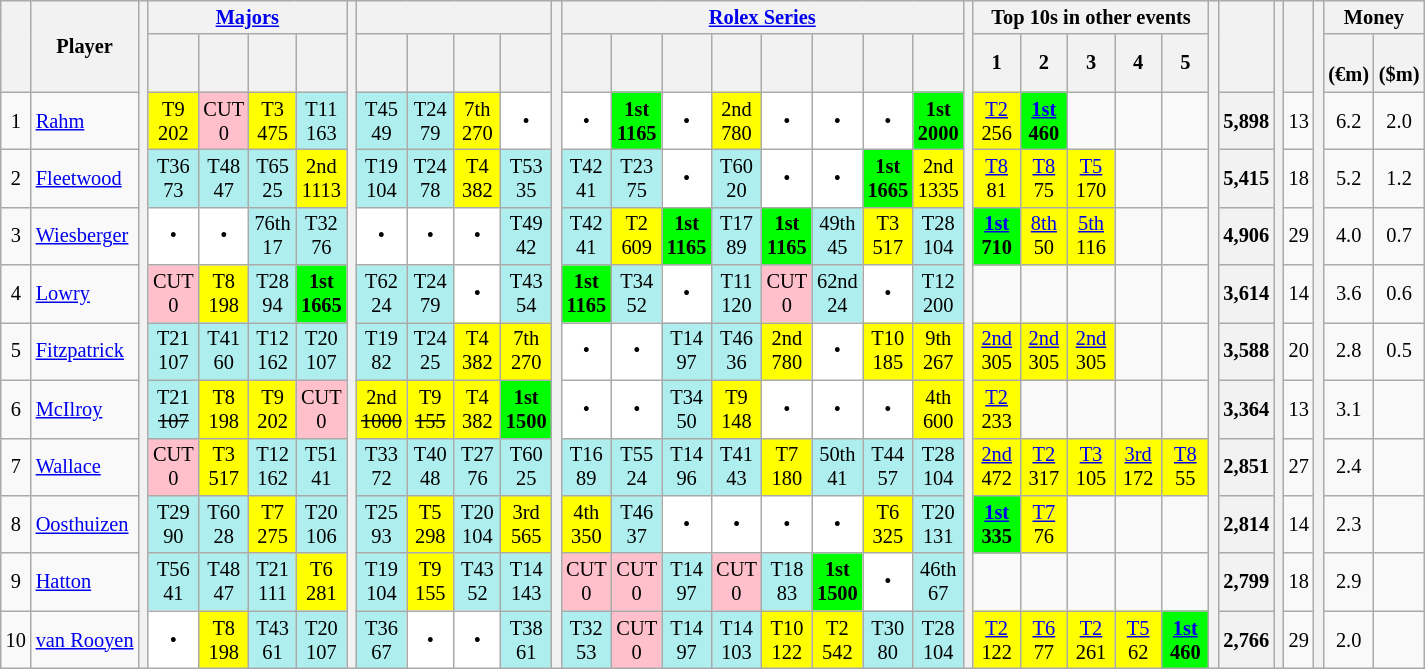<table class=wikitable style=font-size:85%;text-align:center>
<tr>
<th rowspan=2></th>
<th rowspan="2";>Player</th>
<th rowspan="12"></th>
<th colspan=4><a href='#'>Majors</a></th>
<th rowspan="12"></th>
<th colspan=4></th>
<th rowspan="12"></th>
<th colspan=8><a href='#'>Rolex Series</a></th>
<th rowspan="12"></th>
<th colspan="5">Top 10s in other  events</th>
<th rowspan="12"></th>
<th rowspan=2></th>
<th rowspan="12"></th>
<th rowspan=2></th>
<th rowspan="12"></th>
<th colspan=2>Money</th>
</tr>
<tr>
<th style="width:25px;"></th>
<th style="width:25px;"></th>
<th style="width:25px;"></th>
<th style="width:25px;"></th>
<th style="width:25px;"></th>
<th style="width:25px;"></th>
<th style="width:25px;"></th>
<th style="width:25px;"></th>
<th style="width:25px;"></th>
<th style="width:25px;"></th>
<th style="width:25px;"></th>
<th style="width:25px;"></th>
<th style="width:25px;"></th>
<th style="width:25px;"></th>
<th style="width:25px;"></th>
<th style="width:25px;"></th>
<th style="width:25px;">1</th>
<th style="width:25px;">2</th>
<th style="width:25px;">3</th>
<th style="width:25px;">4</th>
<th style="width:25px;">5</th>
<th style="width:25px;"><br>(€m)</th>
<th style="width:25px;"><br>($m)</th>
</tr>
<tr>
<td>1</td>
<td align="left"> <a href='#'>Rahm</a></td>
<td bgcolor="yellow">T9<br>202</td>
<td bgcolor="pink">CUT<br>0</td>
<td bgcolor="yellow">T3<br>475</td>
<td bgcolor="#afeeee">T11<br>163</td>
<td bgcolor="#afeeee">T45<br>49</td>
<td bgcolor="#afeeee">T24<br>79</td>
<td bgcolor="yellow">7th<br>270</td>
<td style="background:white">•</td>
<td style="background:white">•</td>
<td bgcolor="lime"><strong>1st</strong><br><strong>1165</strong></td>
<td style="background:white">•</td>
<td bgcolor="yellow">2nd<br>780</td>
<td style="background:white">•</td>
<td style="background:white">•</td>
<td style="background:white">•</td>
<td bgcolor="lime"><strong>1st</strong><br><strong>2000</strong></td>
<td bgcolor="yellow"><a href='#'>T2</a><br>256</td>
<td bgcolor="lime"><a href='#'><strong>1st</strong></a><br><strong>460</strong></td>
<td></td>
<td></td>
<td></td>
<th>5,898</th>
<td>13</td>
<td>6.2</td>
<td>2.0</td>
</tr>
<tr>
<td>2</td>
<td align="left"> <a href='#'>Fleetwood</a></td>
<td bgcolor="#afeeee">T36<br>73</td>
<td bgcolor="#afeeee">T48<br>47</td>
<td bgcolor="#afeeee">T65<br>25</td>
<td bgcolor="yellow">2nd<br>1113</td>
<td bgcolor="#afeeee">T19<br>104</td>
<td bgcolor="#afeeee">T24<br>78</td>
<td bgcolor="yellow">T4<br>382</td>
<td bgcolor="#afeeee">T53<br>35</td>
<td bgcolor="#afeeee">T42<br>41</td>
<td bgcolor="#afeeee">T23<br>75</td>
<td style="background:white">•</td>
<td bgcolor="#afeeee">T60<br>20</td>
<td style="background:white">•</td>
<td style="background:white">•</td>
<td bgcolor="lime"><strong>1st</strong><br><strong>1665</strong></td>
<td bgcolor="yellow">2nd<br>1335</td>
<td bgcolor="yellow"><a href='#'>T8</a><br>81</td>
<td bgcolor="yellow"><a href='#'>T8</a><br>75</td>
<td bgcolor="yellow"><a href='#'>T5</a><br>170</td>
<td></td>
<td></td>
<th>5,415</th>
<td>18</td>
<td>5.2</td>
<td>1.2</td>
</tr>
<tr>
<td>3</td>
<td align="left"> <a href='#'>Wiesberger</a></td>
<td style="background:white">•</td>
<td style="background:white">•</td>
<td bgcolor="#afeeee">76th<br>17</td>
<td bgcolor="#afeeee">T32<br>76</td>
<td style="background:white">•</td>
<td style="background:white">•</td>
<td style="background:white">•</td>
<td bgcolor="#afeeee">T49<br>42</td>
<td bgcolor="#afeeee">T42<br>41</td>
<td bgcolor="yellow">T2<br>609</td>
<td bgcolor="lime"><strong>1st</strong><br><strong>1165</strong></td>
<td bgcolor="#afeeee">T17<br>89</td>
<td bgcolor="lime"><strong>1st</strong><br><strong>1165</strong></td>
<td bgcolor="#afeeee">49th<br>45</td>
<td bgcolor="yellow">T3<br>517</td>
<td bgcolor="#afeeee">T28<br>104</td>
<td bgcolor="lime"><a href='#'><strong>1st</strong></a><br><strong>710</strong></td>
<td bgcolor="yellow"><a href='#'>8th</a><br>50</td>
<td bgcolor="yellow"><a href='#'>5th</a><br>116</td>
<td></td>
<td></td>
<th>4,906</th>
<td>29</td>
<td>4.0</td>
<td>0.7</td>
</tr>
<tr>
<td>4</td>
<td align="left"> <a href='#'>Lowry</a></td>
<td bgcolor="pink">CUT<br>0</td>
<td bgcolor="yellow">T8<br>198</td>
<td bgcolor="#afeeee">T28<br>94</td>
<td bgcolor="lime"><strong>1st</strong><br><strong>1665</strong></td>
<td bgcolor="#afeeee">T62<br>24</td>
<td bgcolor="#afeeee">T24<br>79</td>
<td style="background:white">•</td>
<td bgcolor="#afeeee">T43<br>54</td>
<td bgcolor="lime"><strong>1st</strong><br><strong>1165</strong></td>
<td bgcolor="#afeeee">T34<br>52</td>
<td style="background:white">•</td>
<td bgcolor="#afeeee">T11<br>120</td>
<td bgcolor="pink">CUT<br>0</td>
<td bgcolor="#afeeee">62nd<br>24</td>
<td style="background:white">•</td>
<td bgcolor="#afeeee">T12<br>200</td>
<td></td>
<td></td>
<td></td>
<td></td>
<td></td>
<th>3,614</th>
<td>14</td>
<td>3.6</td>
<td>0.6</td>
</tr>
<tr>
<td>5</td>
<td align="left"> <a href='#'>Fitzpatrick</a></td>
<td bgcolor="#afeeee">T21<br>107</td>
<td bgcolor="#afeeee">T41<br>60</td>
<td bgcolor="#afeeee">T12<br>162</td>
<td bgcolor="#afeeee">T20<br>107</td>
<td bgcolor="#afeeee">T19<br>82</td>
<td bgcolor="#afeeee">T24<br>25</td>
<td bgcolor="yellow">T4<br>382</td>
<td bgcolor="yellow">7th<br>270</td>
<td style="background:white">•</td>
<td style="background:white">•</td>
<td bgcolor="#afeeee">T14<br>97</td>
<td bgcolor="#afeeee">T46<br>36</td>
<td bgcolor="yellow">2nd<br>780</td>
<td style="background:white">•</td>
<td bgcolor="yellow">T10<br>185</td>
<td bgcolor="yellow">9th<br>267</td>
<td bgcolor="yellow"><a href='#'>2nd</a><br>305</td>
<td bgcolor="yellow"><a href='#'>2nd</a><br>305</td>
<td bgcolor="yellow"><a href='#'>2nd</a><br>305</td>
<td></td>
<td></td>
<th>3,588</th>
<td>20</td>
<td>2.8</td>
<td>0.5</td>
</tr>
<tr>
<td>6</td>
<td align="left"> <a href='#'>McIlroy</a></td>
<td bgcolor="#afeeee">T21<br><s>107</s></td>
<td bgcolor="yellow">T8<br>198</td>
<td bgcolor="yellow">T9<br>202</td>
<td bgcolor="pink">CUT<br>0</td>
<td bgcolor="yellow">2nd<br><s>1000</s></td>
<td bgcolor="yellow">T9<br><s>155</s></td>
<td bgcolor="yellow">T4<br>382</td>
<td bgcolor="lime"><strong>1st</strong><br><strong>1500</strong></td>
<td style="background:white">•</td>
<td style="background:white">•</td>
<td bgcolor="#afeeee">T34<br>50</td>
<td bgcolor="yellow">T9<br>148</td>
<td style="background:white">•</td>
<td style="background:white">•</td>
<td style="background:white">•</td>
<td bgcolor="yellow">4th<br>600</td>
<td bgcolor="yellow"><a href='#'>T2</a><br>233</td>
<td></td>
<td></td>
<td></td>
<td></td>
<th>3,364</th>
<td>13</td>
<td>3.1</td>
<td></td>
</tr>
<tr>
<td>7</td>
<td align="left"> <a href='#'>Wallace</a></td>
<td bgcolor="pink">CUT<br>0</td>
<td bgcolor="yellow">T3<br>517</td>
<td bgcolor="#afeeee">T12<br>162</td>
<td bgcolor="#afeeee">T51<br>41</td>
<td bgcolor="#afeeee">T33<br>72</td>
<td bgcolor="#afeeee">T40<br>48</td>
<td bgcolor="#afeeee">T27<br>76</td>
<td bgcolor="#afeeee">T60<br>25</td>
<td bgcolor="#afeeee">T16<br>89</td>
<td bgcolor="#afeeee">T55<br>24</td>
<td bgcolor="#afeeee">T14<br>96</td>
<td bgcolor="#afeeee">T41<br>43</td>
<td bgcolor="yellow">T7<br>180</td>
<td bgcolor="#afeeee">50th<br>41</td>
<td bgcolor="#afeeee">T44<br>57</td>
<td bgcolor="#afeeee">T28<br>104</td>
<td bgcolor="yellow"><a href='#'>2nd</a><br>472</td>
<td bgcolor="yellow"><a href='#'>T2</a><br>317</td>
<td bgcolor="yellow"><a href='#'>T3</a><br>105</td>
<td bgcolor="yellow"><a href='#'>3rd</a><br>172</td>
<td bgcolor="yellow"><a href='#'>T8</a><br>55</td>
<th>2,851</th>
<td>27</td>
<td>2.4</td>
<td></td>
</tr>
<tr>
<td>8</td>
<td align="left"> <a href='#'>Oosthuizen</a></td>
<td bgcolor="#afeeee">T29<br>90</td>
<td bgcolor="#afeeee">T60<br>28</td>
<td bgcolor="yellow">T7<br>275</td>
<td bgcolor="#afeeee">T20<br>106</td>
<td bgcolor="#afeeee">T25<br>93</td>
<td bgcolor="yellow">T5<br>298</td>
<td bgcolor="#afeeee">T20<br>104</td>
<td bgcolor="yellow">3rd<br>565</td>
<td bgcolor="yellow">4th<br>350</td>
<td bgcolor="#afeeee">T46<br>37</td>
<td style="background:white">•</td>
<td style="background:white">•</td>
<td style="background:white">•</td>
<td style="background:white">•</td>
<td bgcolor="yellow">T6<br>325</td>
<td bgcolor="#afeeee">T20<br>131</td>
<td bgcolor="lime"><a href='#'><strong>1st</strong></a><br><strong>335</strong></td>
<td bgcolor="yellow"><a href='#'>T7</a><br>76</td>
<td></td>
<td></td>
<td></td>
<th>2,814</th>
<td>14</td>
<td>2.3</td>
<td></td>
</tr>
<tr>
<td>9</td>
<td align="left"> <a href='#'>Hatton</a></td>
<td bgcolor="#afeeee">T56<br>41</td>
<td bgcolor="#afeeee">T48<br>47</td>
<td bgcolor="#afeeee">T21<br>111</td>
<td bgcolor="yellow">T6<br>281</td>
<td bgcolor="#afeeee">T19<br>104</td>
<td bgcolor="yellow">T9<br>155</td>
<td bgcolor="#afeeee">T43<br>52</td>
<td bgcolor="#afeeee">T14<br>143</td>
<td bgcolor="pink">CUT<br>0</td>
<td bgcolor="pink">CUT<br>0</td>
<td bgcolor="#afeeee">T14<br>97</td>
<td bgcolor="pink">CUT<br>0</td>
<td bgcolor="#afeeee">T18<br>83</td>
<td bgcolor="lime"><strong>1st</strong><br><strong>1500</strong></td>
<td style="background:white">•</td>
<td bgcolor="#afeeee">46th<br>67</td>
<td></td>
<td></td>
<td></td>
<td></td>
<td></td>
<th>2,799</th>
<td>18</td>
<td>2.9</td>
<td></td>
</tr>
<tr>
<td>10</td>
<td align="left"> <a href='#'>van Rooyen</a></td>
<td style="background:white">•</td>
<td bgcolor="yellow">T8<br>198</td>
<td bgcolor="#afeeee">T43<br>61</td>
<td bgcolor="#afeeee">T20<br>107</td>
<td bgcolor="#afeeee">T36<br>67</td>
<td style="background:white">•</td>
<td style="background:white">•</td>
<td bgcolor="#afeeee">T38<br>61</td>
<td bgcolor="#afeeee">T32<br>53</td>
<td bgcolor="pink">CUT<br>0</td>
<td bgcolor="#afeeee">T14<br>97</td>
<td bgcolor="#afeeee">T14<br>103</td>
<td bgcolor="yellow">T10<br>122</td>
<td bgcolor="yellow">T2<br>542</td>
<td bgcolor="#afeeee">T30<br>80</td>
<td bgcolor="#afeeee">T28<br>104</td>
<td bgcolor="yellow"><a href='#'>T2</a><br>122</td>
<td bgcolor="yellow"><a href='#'>T6</a><br>77</td>
<td bgcolor="yellow"><a href='#'>T2</a><br>261</td>
<td bgcolor="yellow"><a href='#'>T5</a><br>62</td>
<td bgcolor="lime"><a href='#'><strong>1st</strong></a><br><strong>460</strong></td>
<th>2,766</th>
<td>29</td>
<td>2.0</td>
<td></td>
</tr>
</table>
